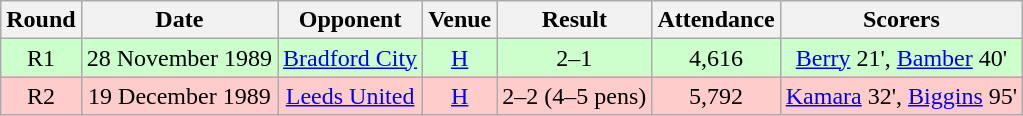<table class="wikitable" style="font-size:100%; text-align:center">
<tr>
<th>Round</th>
<th>Date</th>
<th>Opponent</th>
<th>Venue</th>
<th>Result</th>
<th>Attendance</th>
<th>Scorers</th>
</tr>
<tr style="background-color: #CCFFCC;">
<td>R1</td>
<td>28 November 1989</td>
<td><a href='#'>Bradford City</a></td>
<td><a href='#'>H</a></td>
<td>2–1</td>
<td>4,616</td>
<td><a href='#'>Berry</a> 21', <a href='#'>Bamber</a> 40'</td>
</tr>
<tr style="background-color: #FFCCCC;">
<td>R2</td>
<td>19 December 1989</td>
<td><a href='#'>Leeds United</a></td>
<td><a href='#'>H</a></td>
<td>2–2 (4–5 pens)</td>
<td>5,792</td>
<td><a href='#'>Kamara</a> 32', <a href='#'>Biggins</a> 95'</td>
</tr>
</table>
